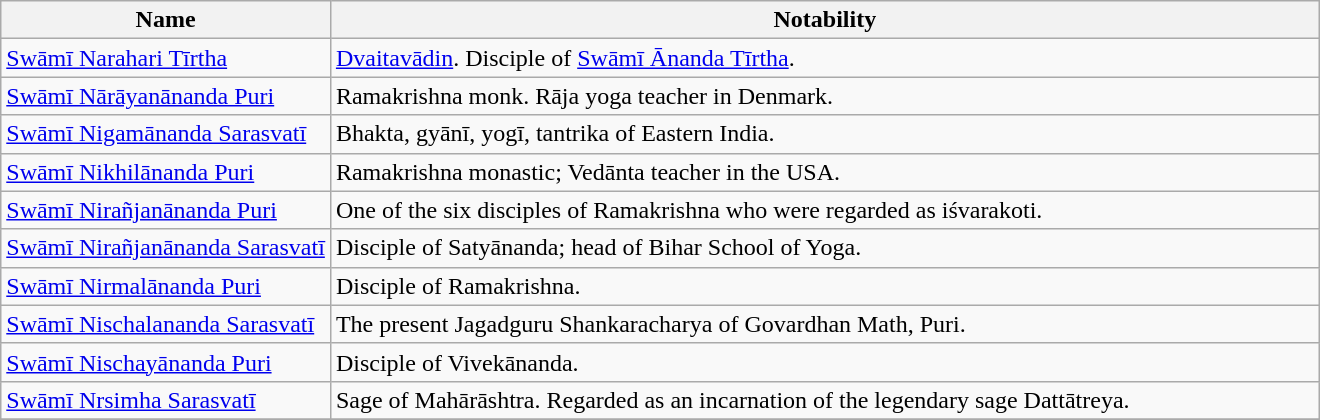<table class="wikitable">
<tr>
<th width=25%>Name</th>
<th>Notability</th>
</tr>
<tr>
<td><a href='#'>Swāmī Narahari Tīrtha</a></td>
<td><a href='#'>Dvaitavādin</a>. Disciple of <a href='#'>Swāmī Ānanda Tīrtha</a>.</td>
</tr>
<tr>
<td><a href='#'>Swāmī Nārāyanānanda Puri</a></td>
<td>Ramakrishna monk. Rāja yoga teacher in Denmark.</td>
</tr>
<tr>
<td><a href='#'>Swāmī Nigamānanda Sarasvatī</a></td>
<td>Bhakta, gyānī, yogī, tantrika of Eastern India.</td>
</tr>
<tr>
<td><a href='#'>Swāmī Nikhilānanda Puri</a></td>
<td>Ramakrishna monastic; Vedānta teacher in the USA.</td>
</tr>
<tr>
<td><a href='#'>Swāmī Nirañjanānanda Puri</a></td>
<td>One of the six disciples of Ramakrishna who were regarded as iśvarakoti.</td>
</tr>
<tr>
<td><a href='#'>Swāmī Nirañjanānanda Sarasvatī</a></td>
<td>Disciple of Satyānanda; head of Bihar School of Yoga.</td>
</tr>
<tr>
<td><a href='#'>Swāmī Nirmalānanda Puri</a></td>
<td>Disciple of Ramakrishna.</td>
</tr>
<tr>
<td><a href='#'>Swāmī  Nischalananda Sarasvatī</a></td>
<td>The present Jagadguru Shankaracharya of Govardhan Math, Puri.</td>
</tr>
<tr>
<td><a href='#'>Swāmī Nischayānanda Puri</a></td>
<td>Disciple of Vivekānanda.</td>
</tr>
<tr>
<td><a href='#'>Swāmī Nrsimha Sarasvatī</a></td>
<td>Sage of Mahārāshtra. Regarded as an incarnation of the legendary sage Dattātreya.</td>
</tr>
<tr>
</tr>
</table>
